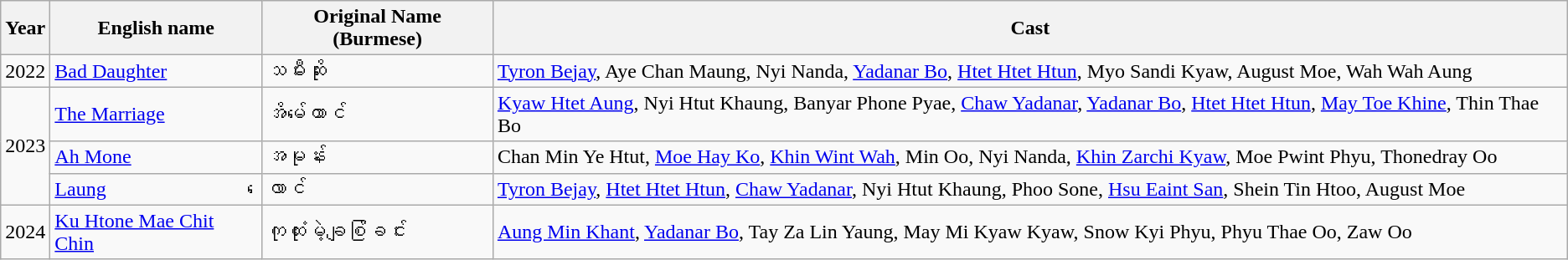<table class="wikitable">
<tr>
<th>Year</th>
<th>English name</th>
<th>Original Name (Burmese)</th>
<th>Cast</th>
</tr>
<tr>
<td>2022</td>
<td><a href='#'>Bad Daughter</a></td>
<td>သမီးဆိုး</td>
<td><a href='#'>Tyron Bejay</a>, Aye Chan Maung, Nyi Nanda, <a href='#'>Yadanar Bo</a>, <a href='#'>Htet Htet Htun</a>, Myo Sandi Kyaw, August Moe, Wah Wah Aung</td>
</tr>
<tr>
<td rowspan="3">2023</td>
<td><a href='#'>The Marriage</a></td>
<td>အိမ်ထောင်</td>
<td><a href='#'>Kyaw Htet Aung</a>, Nyi Htut Khaung, Banyar Phone Pyae, <a href='#'>Chaw Yadanar</a>, <a href='#'>Yadanar Bo</a>, <a href='#'>Htet Htet Htun</a>, <a href='#'>May Toe Khine</a>, Thin Thae Bo</td>
</tr>
<tr>
<td><a href='#'>Ah Mone</a></td>
<td>အမုန်း</td>
<td>Chan Min Ye Htut, <a href='#'>Moe Hay Ko</a>, <a href='#'>Khin Wint Wah</a>, Min Oo, Nyi Nanda, <a href='#'>Khin Zarchi Kyaw</a>, Moe Pwint Phyu, Thonedray Oo</td>
</tr>
<tr>
<td><a href='#'>Laung</a></td>
<td>လောင်</td>
<td><a href='#'>Tyron Bejay</a>, <a href='#'>Htet Htet Htun</a>, <a href='#'>Chaw Yadanar</a>, Nyi Htut Khaung, Phoo Sone, <a href='#'>Hsu Eaint San</a>, Shein Tin Htoo, August Moe</td>
</tr>
<tr>
<td>2024</td>
<td><a href='#'>Ku Htone Mae Chit Chin</a></td>
<td>ကုထုံးမဲ့ချစ်ခြင်း</td>
<td><a href='#'>Aung Min Khant</a>, <a href='#'>Yadanar Bo</a>, Tay Za Lin Yaung, May Mi Kyaw Kyaw, Snow Kyi Phyu, Phyu Thae Oo, Zaw Oo</td>
</tr>
</table>
